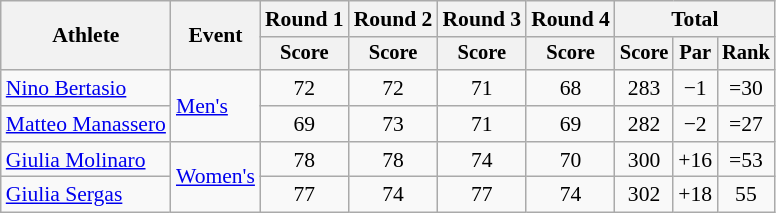<table class=wikitable style="font-size:90%;">
<tr>
<th rowspan=2>Athlete</th>
<th rowspan=2>Event</th>
<th>Round 1</th>
<th>Round 2</th>
<th>Round 3</th>
<th>Round 4</th>
<th colspan=3>Total</th>
</tr>
<tr style="font-size:95%">
<th>Score</th>
<th>Score</th>
<th>Score</th>
<th>Score</th>
<th>Score</th>
<th>Par</th>
<th>Rank</th>
</tr>
<tr align=center>
<td align=left><a href='#'>Nino Bertasio</a></td>
<td align=left rowspan=2><a href='#'>Men's</a></td>
<td>72</td>
<td>72</td>
<td>71</td>
<td>68</td>
<td>283</td>
<td>−1</td>
<td>=30</td>
</tr>
<tr align=center>
<td align=left><a href='#'>Matteo Manassero</a></td>
<td>69</td>
<td>73</td>
<td>71</td>
<td>69</td>
<td>282</td>
<td>−2</td>
<td>=27</td>
</tr>
<tr align=center>
<td align=left><a href='#'>Giulia Molinaro</a></td>
<td align=left rowspan=2><a href='#'>Women's</a></td>
<td>78</td>
<td>78</td>
<td>74</td>
<td>70</td>
<td>300</td>
<td>+16</td>
<td>=53</td>
</tr>
<tr align=center>
<td align=left><a href='#'>Giulia Sergas</a></td>
<td>77</td>
<td>74</td>
<td>77</td>
<td>74</td>
<td>302</td>
<td>+18</td>
<td>55</td>
</tr>
</table>
